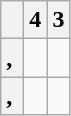<table class="wikitable">
<tr ---- valign="center">
<th></th>
<th>4</th>
<th>3</th>
</tr>
<tr ---- valign="center"  align="center">
<th>, </th>
<td></td>
<td></td>
</tr>
<tr ---- valign="center"  align="center">
<th>, </th>
<td></td>
<td></td>
</tr>
</table>
